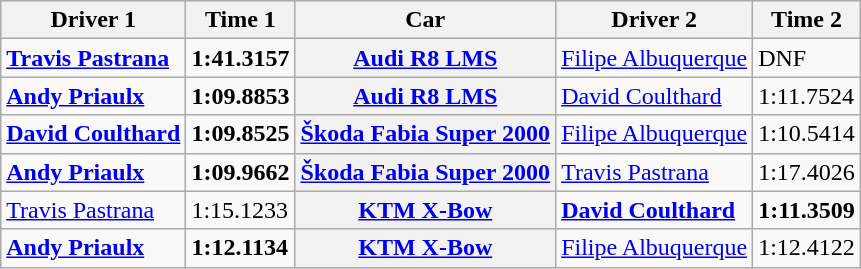<table class="wikitable">
<tr>
<th>Driver 1</th>
<th>Time 1</th>
<th>Car</th>
<th>Driver 2</th>
<th>Time 2</th>
</tr>
<tr>
<td><strong> <a href='#'>Travis Pastrana</a></strong></td>
<td><strong>1:41.3157</strong></td>
<th><a href='#'>Audi R8 LMS</a></th>
<td> <a href='#'>Filipe Albuquerque</a></td>
<td>DNF</td>
</tr>
<tr>
<td> <strong><a href='#'>Andy Priaulx</a></strong></td>
<td><strong>1:09.8853</strong></td>
<th><a href='#'>Audi R8 LMS</a></th>
<td> <a href='#'>David Coulthard</a></td>
<td>1:11.7524</td>
</tr>
<tr>
<td> <strong><a href='#'>David Coulthard</a></strong></td>
<td><strong>1:09.8525</strong></td>
<th><a href='#'>Škoda Fabia Super 2000</a></th>
<td> <a href='#'>Filipe Albuquerque</a></td>
<td>1:10.5414</td>
</tr>
<tr>
<td> <strong><a href='#'>Andy Priaulx</a></strong></td>
<td><strong>1:09.9662</strong></td>
<th><a href='#'>Škoda Fabia Super 2000</a></th>
<td> <a href='#'>Travis Pastrana</a></td>
<td>1:17.4026</td>
</tr>
<tr>
<td> <a href='#'>Travis Pastrana</a></td>
<td>1:15.1233</td>
<th><a href='#'>KTM X-Bow</a></th>
<td> <strong><a href='#'>David Coulthard</a></strong></td>
<td><strong>1:11.3509</strong></td>
</tr>
<tr>
<td> <strong><a href='#'>Andy Priaulx</a></strong></td>
<td><strong>1:12.1134</strong></td>
<th><a href='#'>KTM X-Bow</a></th>
<td> <a href='#'>Filipe Albuquerque</a></td>
<td>1:12.4122</td>
</tr>
</table>
